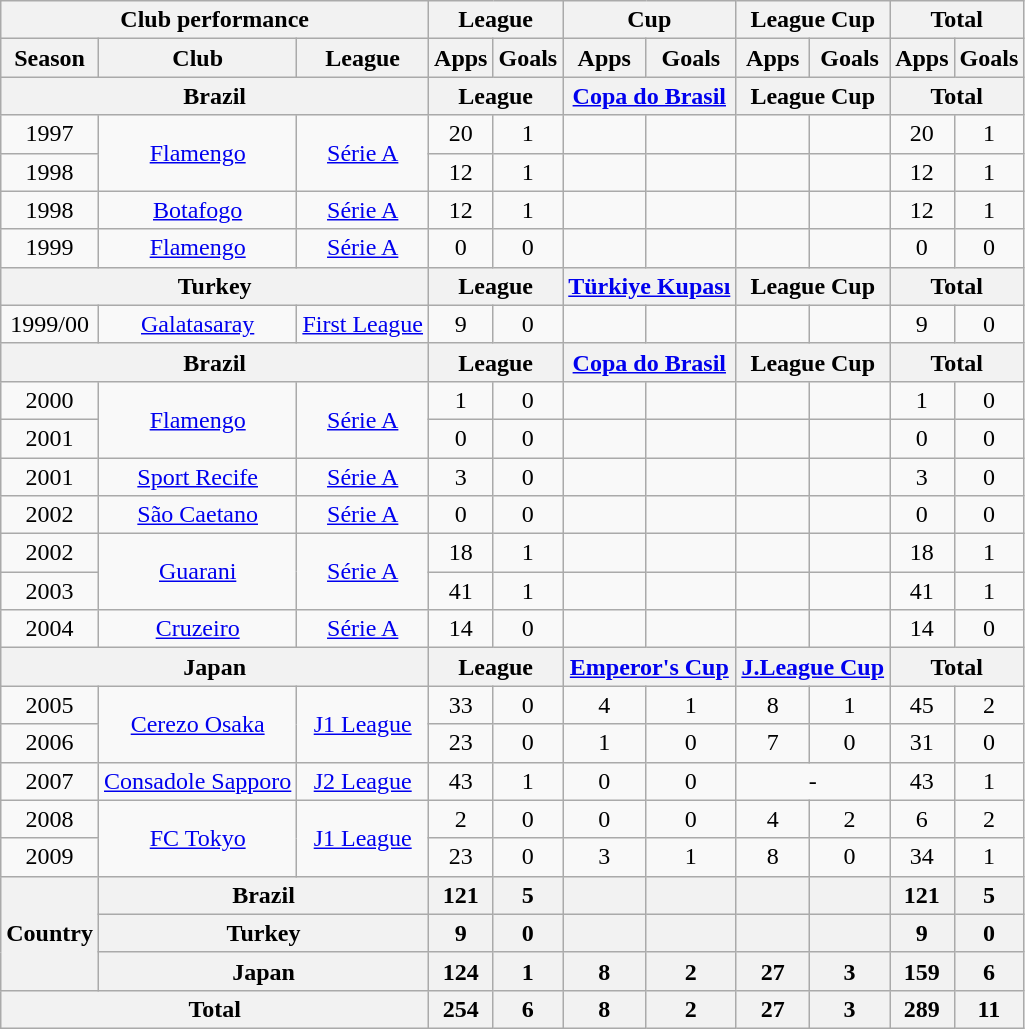<table class="wikitable" style="text-align:center;">
<tr>
<th colspan=3>Club performance</th>
<th colspan=2>League</th>
<th colspan=2>Cup</th>
<th colspan=2>League Cup</th>
<th colspan=2>Total</th>
</tr>
<tr>
<th>Season</th>
<th>Club</th>
<th>League</th>
<th>Apps</th>
<th>Goals</th>
<th>Apps</th>
<th>Goals</th>
<th>Apps</th>
<th>Goals</th>
<th>Apps</th>
<th>Goals</th>
</tr>
<tr>
<th colspan=3>Brazil</th>
<th colspan=2>League</th>
<th colspan=2><a href='#'>Copa do Brasil</a></th>
<th colspan=2>League Cup</th>
<th colspan=2>Total</th>
</tr>
<tr>
<td>1997</td>
<td rowspan="2"><a href='#'>Flamengo</a></td>
<td rowspan="2"><a href='#'>Série A</a></td>
<td>20</td>
<td>1</td>
<td></td>
<td></td>
<td></td>
<td></td>
<td>20</td>
<td>1</td>
</tr>
<tr>
<td>1998</td>
<td>12</td>
<td>1</td>
<td></td>
<td></td>
<td></td>
<td></td>
<td>12</td>
<td>1</td>
</tr>
<tr>
<td>1998</td>
<td><a href='#'>Botafogo</a></td>
<td><a href='#'>Série A</a></td>
<td>12</td>
<td>1</td>
<td></td>
<td></td>
<td></td>
<td></td>
<td>12</td>
<td>1</td>
</tr>
<tr>
<td>1999</td>
<td><a href='#'>Flamengo</a></td>
<td><a href='#'>Série A</a></td>
<td>0</td>
<td>0</td>
<td></td>
<td></td>
<td></td>
<td></td>
<td>0</td>
<td>0</td>
</tr>
<tr>
<th colspan=3>Turkey</th>
<th colspan=2>League</th>
<th colspan=2><a href='#'>Türkiye Kupası</a></th>
<th colspan=2>League Cup</th>
<th colspan=2>Total</th>
</tr>
<tr>
<td>1999/00</td>
<td><a href='#'>Galatasaray</a></td>
<td><a href='#'>First League</a></td>
<td>9</td>
<td>0</td>
<td></td>
<td></td>
<td></td>
<td></td>
<td>9</td>
<td>0</td>
</tr>
<tr>
<th colspan=3>Brazil</th>
<th colspan=2>League</th>
<th colspan=2><a href='#'>Copa do Brasil</a></th>
<th colspan=2>League Cup</th>
<th colspan=2>Total</th>
</tr>
<tr>
<td>2000</td>
<td rowspan="2"><a href='#'>Flamengo</a></td>
<td rowspan="2"><a href='#'>Série A</a></td>
<td>1</td>
<td>0</td>
<td></td>
<td></td>
<td></td>
<td></td>
<td>1</td>
<td>0</td>
</tr>
<tr>
<td>2001</td>
<td>0</td>
<td>0</td>
<td></td>
<td></td>
<td></td>
<td></td>
<td>0</td>
<td>0</td>
</tr>
<tr>
<td>2001</td>
<td><a href='#'>Sport Recife</a></td>
<td><a href='#'>Série A</a></td>
<td>3</td>
<td>0</td>
<td></td>
<td></td>
<td></td>
<td></td>
<td>3</td>
<td>0</td>
</tr>
<tr>
<td>2002</td>
<td><a href='#'>São Caetano</a></td>
<td><a href='#'>Série A</a></td>
<td>0</td>
<td>0</td>
<td></td>
<td></td>
<td></td>
<td></td>
<td>0</td>
<td>0</td>
</tr>
<tr>
<td>2002</td>
<td rowspan="2"><a href='#'>Guarani</a></td>
<td rowspan="2"><a href='#'>Série A</a></td>
<td>18</td>
<td>1</td>
<td></td>
<td></td>
<td></td>
<td></td>
<td>18</td>
<td>1</td>
</tr>
<tr>
<td>2003</td>
<td>41</td>
<td>1</td>
<td></td>
<td></td>
<td></td>
<td></td>
<td>41</td>
<td>1</td>
</tr>
<tr>
<td>2004</td>
<td><a href='#'>Cruzeiro</a></td>
<td><a href='#'>Série A</a></td>
<td>14</td>
<td>0</td>
<td></td>
<td></td>
<td></td>
<td></td>
<td>14</td>
<td>0</td>
</tr>
<tr>
<th colspan=3>Japan</th>
<th colspan=2>League</th>
<th colspan=2><a href='#'>Emperor's Cup</a></th>
<th colspan=2><a href='#'>J.League Cup</a></th>
<th colspan=2>Total</th>
</tr>
<tr>
<td>2005</td>
<td rowspan="2"><a href='#'>Cerezo Osaka</a></td>
<td rowspan="2"><a href='#'>J1 League</a></td>
<td>33</td>
<td>0</td>
<td>4</td>
<td>1</td>
<td>8</td>
<td>1</td>
<td>45</td>
<td>2</td>
</tr>
<tr>
<td>2006</td>
<td>23</td>
<td>0</td>
<td>1</td>
<td>0</td>
<td>7</td>
<td>0</td>
<td>31</td>
<td>0</td>
</tr>
<tr>
<td>2007</td>
<td><a href='#'>Consadole Sapporo</a></td>
<td><a href='#'>J2 League</a></td>
<td>43</td>
<td>1</td>
<td>0</td>
<td>0</td>
<td colspan="2">-</td>
<td>43</td>
<td>1</td>
</tr>
<tr>
<td>2008</td>
<td rowspan="2"><a href='#'>FC Tokyo</a></td>
<td rowspan="2"><a href='#'>J1 League</a></td>
<td>2</td>
<td>0</td>
<td>0</td>
<td>0</td>
<td>4</td>
<td>2</td>
<td>6</td>
<td>2</td>
</tr>
<tr>
<td>2009</td>
<td>23</td>
<td>0</td>
<td>3</td>
<td>1</td>
<td>8</td>
<td>0</td>
<td>34</td>
<td>1</td>
</tr>
<tr>
<th rowspan=3>Country</th>
<th colspan=2>Brazil</th>
<th>121</th>
<th>5</th>
<th></th>
<th></th>
<th></th>
<th></th>
<th>121</th>
<th>5</th>
</tr>
<tr>
<th colspan=2>Turkey</th>
<th>9</th>
<th>0</th>
<th></th>
<th></th>
<th></th>
<th></th>
<th>9</th>
<th>0</th>
</tr>
<tr>
<th colspan=2>Japan</th>
<th>124</th>
<th>1</th>
<th>8</th>
<th>2</th>
<th>27</th>
<th>3</th>
<th>159</th>
<th>6</th>
</tr>
<tr>
<th colspan=3>Total</th>
<th>254</th>
<th>6</th>
<th>8</th>
<th>2</th>
<th>27</th>
<th>3</th>
<th>289</th>
<th>11</th>
</tr>
</table>
